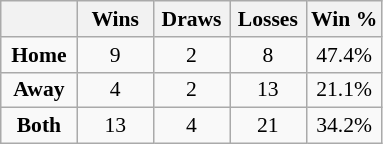<table class="wikitable floatright" style="font-size: 90%; text-align: center;">
<tr>
<th style="width:20%"></th>
<th style="width:20%">Wins</th>
<th style="width:20%">Draws</th>
<th style="width:20%">Losses</th>
<th style="width:20%">Win %</th>
</tr>
<tr>
<td><strong>Home</strong></td>
<td>9</td>
<td>2</td>
<td>8</td>
<td>47.4%</td>
</tr>
<tr>
<td><strong>Away</strong></td>
<td>4</td>
<td>2</td>
<td>13</td>
<td>21.1%</td>
</tr>
<tr>
<td><strong>Both</strong></td>
<td>13</td>
<td>4</td>
<td>21</td>
<td>34.2%</td>
</tr>
</table>
